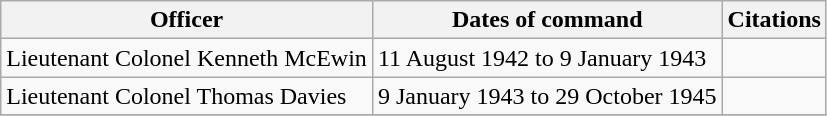<table class="wikitable">
<tr>
<th>Officer</th>
<th>Dates of command</th>
<th>Citations</th>
</tr>
<tr>
<td>Lieutenant Colonel Kenneth McEwin</td>
<td>11 August 1942 to 9 January 1943</td>
<td></td>
</tr>
<tr>
<td>Lieutenant Colonel Thomas Davies</td>
<td>9 January 1943 to 29 October 1945</td>
<td></td>
</tr>
<tr>
</tr>
</table>
